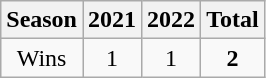<table class="wikitable">
<tr>
<th>Season</th>
<th>2021</th>
<th>2022</th>
<th><strong>Total</strong></th>
</tr>
<tr align=center>
<td>Wins</td>
<td>1</td>
<td>1</td>
<td><strong>2</strong></td>
</tr>
</table>
